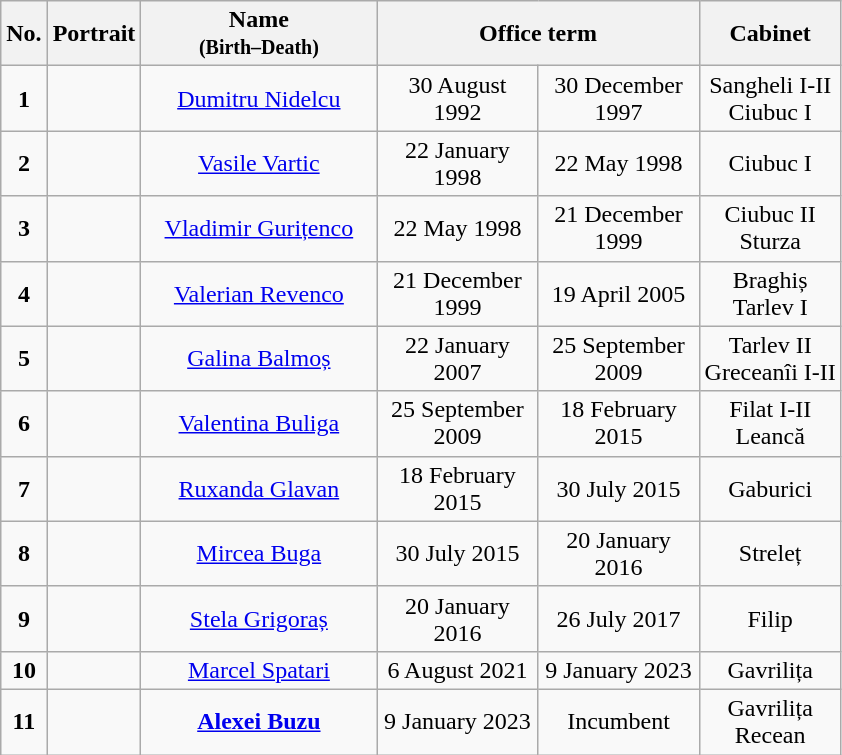<table class="wikitable" style="text-align:center;">
<tr>
<th>No.</th>
<th scope="col">Portrait</th>
<th scope="col">Name<br><small>(Birth–Death)</small></th>
<th colspan="2" scope="col">Office term</th>
<th>Cabinet</th>
</tr>
<tr>
<td><strong>1</strong></td>
<td></td>
<td width="150" style="text-align: center;"><a href='#'>Dumitru Nidelcu</a><br></td>
<td width="100" style="text-align: center;">30 August 1992</td>
<td width="100" style="text-align: center;">30 December 1997</td>
<td>Sangheli I-II<br>Ciubuc I</td>
</tr>
<tr>
<td><strong>2</strong></td>
<td></td>
<td width="150" style="text-align: center;"><a href='#'>Vasile Vartic</a><br></td>
<td width="100" style="text-align: center;">22 January 1998</td>
<td width="100" style="text-align: center;">22 May 1998</td>
<td>Ciubuc I</td>
</tr>
<tr>
<td><strong>3</strong></td>
<td></td>
<td width="150" style="text-align: center;"><a href='#'>Vladimir Gurițenco</a><br></td>
<td width="100" style="text-align: center;">22 May 1998</td>
<td width="100" style="text-align: center;">21 December 1999</td>
<td>Ciubuc II<br>Sturza</td>
</tr>
<tr>
<td><strong>4</strong></td>
<td></td>
<td width="150" style="text-align: center;"><a href='#'>Valerian Revenco</a><br></td>
<td width="100" style="text-align: center;">21 December 1999</td>
<td width="100" style="text-align: center;">19 April 2005</td>
<td>Braghiș<br>Tarlev I</td>
</tr>
<tr>
<td><strong>5</strong></td>
<td></td>
<td width="150" style="text-align: center;"><a href='#'>Galina Balmoș</a><br></td>
<td width="100" style="text-align: center;">22 January 2007</td>
<td width="100" style="text-align: center;">25 September 2009</td>
<td>Tarlev II<br>Greceanîi I-II</td>
</tr>
<tr>
<td><strong>6</strong></td>
<td></td>
<td width="150" style="text-align: center;"><a href='#'>Valentina Buliga</a><br></td>
<td width="100" style="text-align: center;">25 September 2009</td>
<td width="100" style="text-align: center;">18 February 2015</td>
<td>Filat I-II<br>Leancă</td>
</tr>
<tr>
<td><strong>7</strong></td>
<td></td>
<td width="150" style="text-align: center;"><a href='#'>Ruxanda Glavan</a><br></td>
<td width="100" style="text-align: center;">18 February 2015</td>
<td width="100" style="text-align: center;">30 July 2015</td>
<td>Gaburici</td>
</tr>
<tr>
<td><strong>8</strong></td>
<td></td>
<td width="150" style="text-align: center;"><a href='#'>Mircea Buga</a><br></td>
<td width="100" style="text-align: center;">30 July 2015</td>
<td width="100" style="text-align: center;">20 January 2016</td>
<td>Streleț</td>
</tr>
<tr>
<td><strong>9</strong></td>
<td></td>
<td width="150" style="text-align: center;"><a href='#'>Stela Grigoraș</a><br></td>
<td width="100" style="text-align: center;">20 January 2016</td>
<td width="100" style="text-align: center;">26 July 2017</td>
<td>Filip</td>
</tr>
<tr>
<td><strong>10</strong></td>
<td></td>
<td width="150" style="text-align: center;"><a href='#'>Marcel Spatari</a><br></td>
<td width="100" style="text-align: center;">6 August 2021</td>
<td width="100" style="text-align: center;">9 January 2023</td>
<td>Gavrilița</td>
</tr>
<tr>
<td><strong>11</strong></td>
<td></td>
<td width="150" style="text-align: center;"><strong><a href='#'>Alexei Buzu</a></strong><br></td>
<td width="100" style="text-align: center;">9 January 2023</td>
<td width="100" style="text-align: center;">Incumbent</td>
<td>Gavrilița<br>Recean</td>
</tr>
</table>
